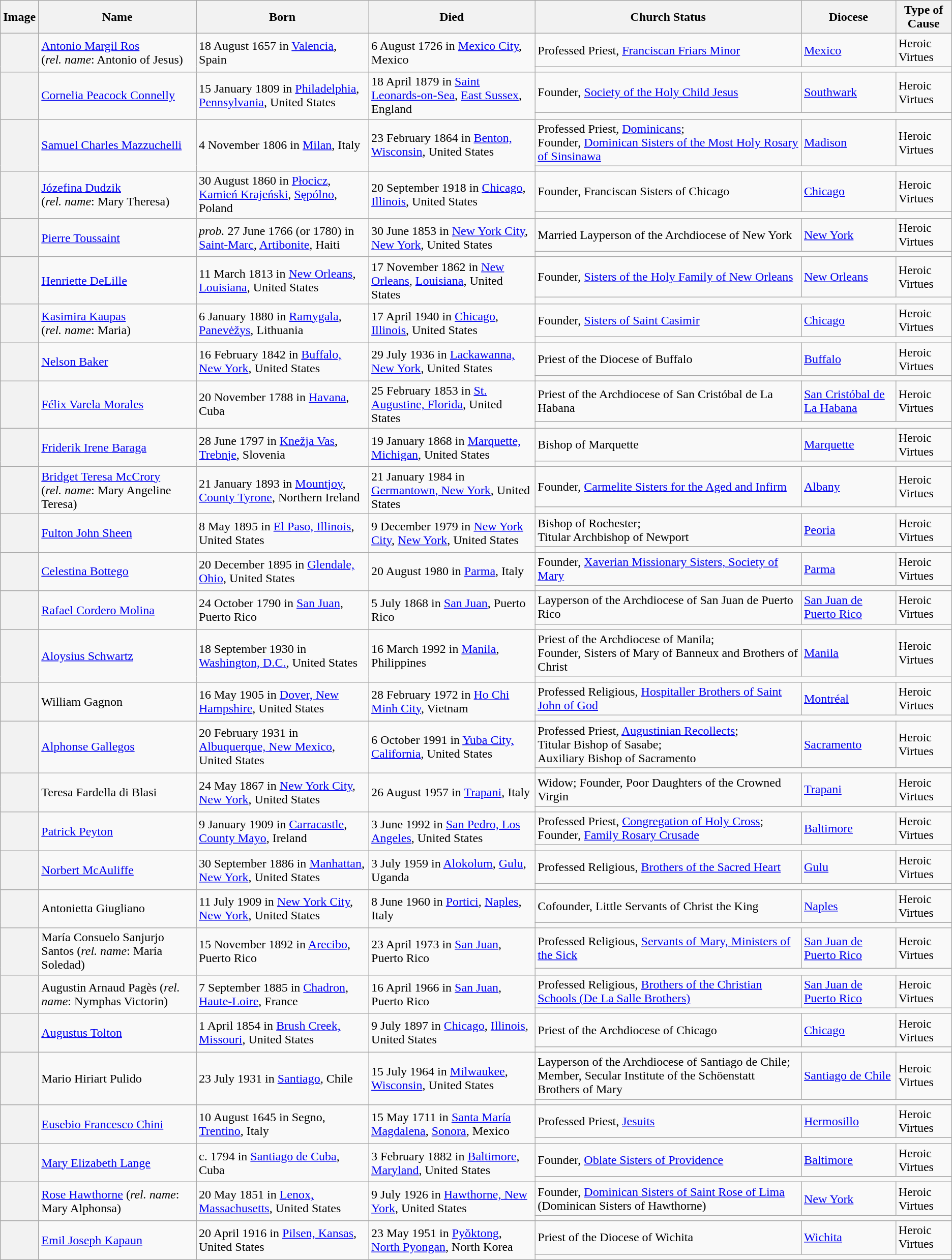<table class="wikitable">
<tr>
<th class="unportable">Image</th>
<th>Name</th>
<th>Born</th>
<th>Died</th>
<th>Church Status</th>
<th>Diocese</th>
<th>Type of Cause</th>
</tr>
<tr>
<th scope="row" rowspan="2"></th>
<td rowspan="2"><a href='#'>Antonio Margil Ros</a> <br>(<em>rel. name</em>: Antonio of Jesus)</td>
<td rowspan="2">18 August 1657 in <a href='#'>Valencia</a>, Spain</td>
<td rowspan="2">6 August 1726 in <a href='#'>Mexico City</a>, Mexico</td>
<td>Professed Priest, <a href='#'>Franciscan Friars Minor</a></td>
<td><a href='#'>Mexico</a></td>
<td>Heroic Virtues</td>
</tr>
<tr>
<td colspan="3"></td>
</tr>
<tr>
<th scope="row" rowspan="2"></th>
<td rowspan="2"><a href='#'>Cornelia Peacock Connelly</a></td>
<td rowspan="2">15 January 1809 in <a href='#'>Philadelphia</a>, <a href='#'>Pennsylvania</a>, United States</td>
<td rowspan="2">18 April 1879 in <a href='#'>Saint Leonards-on-Sea</a>, <a href='#'>East Sussex</a>, England</td>
<td>Founder, <a href='#'>Society of the Holy Child Jesus</a></td>
<td><a href='#'>Southwark</a></td>
<td>Heroic Virtues</td>
</tr>
<tr>
<td colspan="3"></td>
</tr>
<tr>
<th scope="row" rowspan="2"></th>
<td rowspan="2"><a href='#'>Samuel Charles Mazzuchelli</a></td>
<td rowspan="2">4 November 1806 in <a href='#'>Milan</a>, Italy</td>
<td rowspan="2">23 February 1864 in <a href='#'>Benton, Wisconsin</a>, United States</td>
<td>Professed Priest, <a href='#'>Dominicans</a>; <br>Founder, <a href='#'>Dominican Sisters of the Most Holy Rosary of Sinsinawa</a></td>
<td><a href='#'>Madison</a></td>
<td>Heroic Virtues</td>
</tr>
<tr>
<td colspan="3"></td>
</tr>
<tr>
<th scope="row" rowspan="2"></th>
<td rowspan="2"><a href='#'>Józefina Dudzik</a> <br>(<em>rel. name</em>: Mary Theresa)</td>
<td rowspan="2">30 August 1860 in <a href='#'>Płocicz</a>, <a href='#'>Kamień Krajeński</a>, <a href='#'>Sępólno</a>, Poland</td>
<td rowspan="2">20 September 1918 in <a href='#'>Chicago</a>, <a href='#'>Illinois</a>, United States</td>
<td>Founder, Franciscan Sisters of Chicago</td>
<td><a href='#'>Chicago</a></td>
<td>Heroic Virtues</td>
</tr>
<tr>
<td colspan="3"></td>
</tr>
<tr>
<th scope="row" rowspan="2"></th>
<td rowspan="2"><a href='#'>Pierre Toussaint</a></td>
<td rowspan="2"><em>prob.</em> 27 June 1766 (or 1780) in <a href='#'>Saint-Marc</a>, <a href='#'>Artibonite</a>, Haiti</td>
<td rowspan="2">30 June 1853 in <a href='#'>New York City</a>, <a href='#'>New York</a>, United States</td>
<td>Married Layperson of the Archdiocese of New York</td>
<td><a href='#'>New York</a></td>
<td>Heroic Virtues</td>
</tr>
<tr>
<td colspan="3"></td>
</tr>
<tr>
<th scope="row" rowspan="2"></th>
<td rowspan="2"><a href='#'>Henriette DeLille</a></td>
<td rowspan="2">11 March 1813 in <a href='#'>New Orleans</a>, <a href='#'>Louisiana</a>, United States</td>
<td rowspan="2">17 November 1862 in <a href='#'>New Orleans</a>, <a href='#'>Louisiana</a>, United States</td>
<td>Founder, <a href='#'>Sisters of the Holy Family of New Orleans</a></td>
<td><a href='#'>New Orleans</a></td>
<td>Heroic Virtues</td>
</tr>
<tr>
<td colspan="3"></td>
</tr>
<tr>
<th scope="row" rowspan="2"></th>
<td rowspan="2"><a href='#'>Kasimira Kaupas</a> <br>(<em>rel. name</em>: Maria)</td>
<td rowspan="2">6 January 1880 in <a href='#'>Ramygala</a>, <a href='#'>Panevėžys</a>, Lithuania</td>
<td rowspan="2">17 April 1940 in <a href='#'>Chicago</a>, <a href='#'>Illinois</a>, United States</td>
<td>Founder, <a href='#'>Sisters of Saint Casimir</a></td>
<td><a href='#'>Chicago</a></td>
<td>Heroic Virtues</td>
</tr>
<tr>
<td colspan="3"></td>
</tr>
<tr>
<th scope="row" rowspan="2"></th>
<td rowspan="2"><a href='#'>Nelson Baker</a></td>
<td rowspan="2">16 February 1842 in <a href='#'>Buffalo, New York</a>, United States</td>
<td rowspan="2">29 July 1936 in <a href='#'>Lackawanna, New York</a>, United States</td>
<td>Priest of the Diocese of Buffalo</td>
<td><a href='#'>Buffalo</a></td>
<td>Heroic Virtues</td>
</tr>
<tr>
<td colspan="3"></td>
</tr>
<tr>
<th scope="row" rowspan="2"></th>
<td rowspan="2"><a href='#'>Félix Varela Morales</a></td>
<td rowspan="2">20 November 1788 in <a href='#'>Havana</a>, Cuba</td>
<td rowspan="2">25 February 1853 in <a href='#'>St. Augustine, Florida</a>, United States</td>
<td>Priest of the Archdiocese of San Cristóbal de La Habana</td>
<td><a href='#'>San Cristóbal de La Habana</a></td>
<td>Heroic Virtues</td>
</tr>
<tr>
<td colspan="3"></td>
</tr>
<tr>
<th scope="row" rowspan="2"></th>
<td rowspan="2"><a href='#'>Friderik Irene Baraga</a></td>
<td rowspan="2">28 June 1797 in <a href='#'>Knežja Vas</a>, <a href='#'>Trebnje</a>, Slovenia</td>
<td rowspan="2">19 January 1868 in <a href='#'>Marquette, Michigan</a>, United States</td>
<td>Bishop of Marquette</td>
<td><a href='#'>Marquette</a></td>
<td>Heroic Virtues</td>
</tr>
<tr>
<td colspan="3"></td>
</tr>
<tr>
<th scope="row" rowspan="2"></th>
<td rowspan="2"><a href='#'>Bridget Teresa McCrory</a> <br>(<em>rel. name</em>: Mary Angeline Teresa)</td>
<td rowspan="2">21 January 1893 in <a href='#'>Mountjoy</a>, <a href='#'>County Tyrone</a>, Northern Ireland</td>
<td rowspan="2">21 January 1984 in <a href='#'>Germantown, New York</a>, United States</td>
<td>Founder, <a href='#'>Carmelite Sisters for the Aged and Infirm</a></td>
<td><a href='#'>Albany</a></td>
<td>Heroic Virtues</td>
</tr>
<tr>
<td colspan="3"></td>
</tr>
<tr>
<th scope="row" rowspan="2"></th>
<td rowspan="2"><a href='#'>Fulton John Sheen</a></td>
<td rowspan="2">8 May 1895 in <a href='#'>El Paso, Illinois</a>, United States</td>
<td rowspan="2">9 December 1979 in <a href='#'>New York City</a>, <a href='#'>New York</a>, United States</td>
<td>Bishop of Rochester; <br>Titular Archbishop of Newport</td>
<td><a href='#'>Peoria</a></td>
<td>Heroic Virtues</td>
</tr>
<tr>
<td colspan="3"></td>
</tr>
<tr>
<th scope="row" rowspan="2"></th>
<td rowspan="2"><a href='#'>Celestina Bottego</a></td>
<td rowspan="2">20 December 1895 in <a href='#'>Glendale, Ohio</a>, United States</td>
<td rowspan="2">20 August 1980 in <a href='#'>Parma</a>, Italy</td>
<td>Founder, <a href='#'>Xaverian Missionary Sisters, Society of Mary</a></td>
<td><a href='#'>Parma</a></td>
<td>Heroic Virtues</td>
</tr>
<tr>
<td colspan="3"></td>
</tr>
<tr>
<th scope="row" rowspan="2"></th>
<td rowspan="2"><a href='#'>Rafael Cordero Molina</a></td>
<td rowspan="2">24 October 1790 in <a href='#'>San Juan</a>, Puerto Rico</td>
<td rowspan="2">5 July 1868 in <a href='#'>San Juan</a>, Puerto Rico</td>
<td>Layperson of the Archdiocese of San Juan de Puerto Rico</td>
<td><a href='#'>San Juan de Puerto Rico</a></td>
<td>Heroic Virtues</td>
</tr>
<tr>
<td colspan="3"></td>
</tr>
<tr>
<th scope="row" rowspan="2"></th>
<td rowspan="2"><a href='#'>Aloysius Schwartz</a></td>
<td rowspan="2">18 September 1930 in <a href='#'>Washington, D.C.</a>, United States</td>
<td rowspan="2">16 March 1992 in <a href='#'>Manila</a>, Philippines</td>
<td>Priest of the Archdiocese of Manila; <br>Founder, Sisters of Mary of Banneux and Brothers of Christ</td>
<td><a href='#'>Manila</a></td>
<td>Heroic Virtues</td>
</tr>
<tr>
<td colspan="3"></td>
</tr>
<tr>
<th scope="row" rowspan="2"></th>
<td rowspan="2">William Gagnon</td>
<td rowspan="2">16 May 1905 in <a href='#'>Dover, New Hampshire</a>, United States</td>
<td rowspan="2">28 February 1972 in <a href='#'>Ho Chi Minh City</a>, Vietnam</td>
<td>Professed Religious, <a href='#'>Hospitaller Brothers of Saint John of God</a></td>
<td><a href='#'>Montréal</a></td>
<td>Heroic Virtues</td>
</tr>
<tr>
<td colspan="3"></td>
</tr>
<tr>
<th scope="row" rowspan="2"></th>
<td rowspan="2"><a href='#'>Alphonse Gallegos</a></td>
<td rowspan="2">20 February 1931 in <a href='#'>Albuquerque, New Mexico</a>, United States</td>
<td rowspan="2">6 October 1991 in <a href='#'>Yuba City, California</a>, United States</td>
<td>Professed Priest, <a href='#'>Augustinian Recollects</a>; <br>Titular Bishop of Sasabe; <br>Auxiliary Bishop of Sacramento</td>
<td><a href='#'>Sacramento</a></td>
<td>Heroic Virtues</td>
</tr>
<tr>
<td colspan="3"></td>
</tr>
<tr>
<th scope="row" rowspan="2"></th>
<td rowspan="2">Teresa Fardella di Blasi</td>
<td rowspan="2">24 May 1867 in <a href='#'>New York City</a>, <a href='#'>New York</a>, United States</td>
<td rowspan="2">26 August 1957 in <a href='#'>Trapani</a>, Italy</td>
<td>Widow; Founder, Poor Daughters of the Crowned Virgin</td>
<td><a href='#'>Trapani</a></td>
<td>Heroic Virtues</td>
</tr>
<tr>
<td colspan="3"></td>
</tr>
<tr>
<th scope="row" rowspan="2"></th>
<td rowspan="2"><a href='#'>Patrick Peyton</a></td>
<td rowspan="2">9 January 1909 in <a href='#'>Carracastle</a>, <a href='#'>County Mayo</a>, Ireland</td>
<td rowspan="2">3 June 1992 in <a href='#'>San Pedro, Los Angeles</a>, United States</td>
<td>Professed Priest, <a href='#'>Congregation of Holy Cross</a>; <br>Founder, <a href='#'>Family Rosary Crusade</a></td>
<td><a href='#'>Baltimore</a></td>
<td>Heroic Virtues</td>
</tr>
<tr>
<td colspan="3"></td>
</tr>
<tr>
<th scope="row" rowspan="2"></th>
<td rowspan="2"><a href='#'>Norbert McAuliffe</a></td>
<td rowspan="2">30 September 1886 in <a href='#'>Manhattan</a>, <a href='#'>New York</a>, United States</td>
<td rowspan="2">3 July 1959 in <a href='#'>Alokolum</a>, <a href='#'>Gulu</a>, Uganda</td>
<td>Professed Religious, <a href='#'>Brothers of the Sacred Heart</a></td>
<td><a href='#'>Gulu</a></td>
<td>Heroic Virtues</td>
</tr>
<tr>
<td colspan="3"></td>
</tr>
<tr>
<th scope="row" rowspan="2"></th>
<td rowspan="2">Antonietta Giugliano</td>
<td rowspan="2">11 July 1909 in <a href='#'>New York City</a>, <a href='#'>New York</a>, United States</td>
<td rowspan="2">8 June 1960 in <a href='#'>Portici</a>, <a href='#'>Naples</a>, Italy</td>
<td>Cofounder, Little Servants of Christ the King</td>
<td><a href='#'>Naples</a></td>
<td>Heroic Virtues</td>
</tr>
<tr>
<td colspan="3"></td>
</tr>
<tr>
<th scope="row" rowspan="2"></th>
<td rowspan="2">María Consuelo Sanjurjo Santos (<em>rel. name</em>: María Soledad)</td>
<td rowspan="2">15 November 1892 in <a href='#'>Arecibo</a>, Puerto Rico</td>
<td rowspan="2">23 April 1973 in <a href='#'>San Juan</a>, Puerto Rico</td>
<td>Professed Religious, <a href='#'>Servants of Mary, Ministers of the Sick</a></td>
<td><a href='#'>San Juan de Puerto Rico</a></td>
<td>Heroic Virtues</td>
</tr>
<tr>
<td colspan="3"></td>
</tr>
<tr>
<th scope="row" rowspan="2"></th>
<td rowspan="2">Augustin Arnaud Pagès (<em>rel. name</em>: Nymphas Victorin)</td>
<td rowspan="2">7 September 1885 in <a href='#'>Chadron</a>, <a href='#'>Haute-Loire</a>, France</td>
<td rowspan="2">16 April 1966 in <a href='#'>San Juan</a>, Puerto Rico</td>
<td>Professed Religious, <a href='#'>Brothers of the Christian Schools (De La Salle Brothers)</a></td>
<td><a href='#'>San Juan de Puerto Rico</a></td>
<td>Heroic Virtues</td>
</tr>
<tr>
<td colspan="3"></td>
</tr>
<tr>
<th scope="row" rowspan="2"></th>
<td rowspan="2"><a href='#'>Augustus Tolton</a></td>
<td rowspan="2">1 April 1854 in <a href='#'>Brush Creek, Missouri</a>, United States</td>
<td rowspan="2">9 July 1897 in <a href='#'>Chicago</a>, <a href='#'>Illinois</a>, United States</td>
<td>Priest of the Archdiocese of Chicago</td>
<td><a href='#'>Chicago</a></td>
<td>Heroic Virtues</td>
</tr>
<tr>
<td colspan="3"></td>
</tr>
<tr>
<th scope="row" rowspan="2"></th>
<td rowspan="2">Mario Hiriart Pulido</td>
<td rowspan="2">23 July 1931 in <a href='#'>Santiago</a>, Chile</td>
<td rowspan="2">15 July 1964 in <a href='#'>Milwaukee</a>, <a href='#'>Wisconsin</a>, United States</td>
<td>Layperson of the Archdiocese of Santiago de Chile; Member, Secular Institute of the Schöenstatt Brothers of Mary</td>
<td><a href='#'>Santiago de Chile</a></td>
<td>Heroic Virtues</td>
</tr>
<tr>
<td colspan="3"></td>
</tr>
<tr>
<th scope="row" rowspan="2"></th>
<td rowspan="2"><a href='#'>Eusebio Francesco Chini</a></td>
<td rowspan="2">10 August 1645 in Segno, <a href='#'>Trentino</a>, Italy</td>
<td rowspan="2">15 May 1711 in <a href='#'>Santa María Magdalena</a>, <a href='#'>Sonora</a>, Mexico</td>
<td>Professed Priest, <a href='#'>Jesuits</a></td>
<td><a href='#'>Hermosillo</a></td>
<td>Heroic Virtues</td>
</tr>
<tr>
<td colspan="3"></td>
</tr>
<tr>
<th scope="row" rowspan="2"></th>
<td rowspan="2"><a href='#'>Mary Elizabeth Lange</a></td>
<td rowspan="2">c. 1794 in <a href='#'>Santiago de Cuba</a>, Cuba</td>
<td rowspan="2">3 February 1882 in <a href='#'>Baltimore</a>, <a href='#'>Maryland</a>, United States</td>
<td>Founder, <a href='#'>Oblate Sisters of Providence</a></td>
<td><a href='#'>Baltimore</a></td>
<td>Heroic Virtues</td>
</tr>
<tr>
<td colspan="3"></td>
</tr>
<tr>
<th scope="row" rowspan="2"></th>
<td rowspan="2"><a href='#'>Rose Hawthorne</a> (<em>rel. name</em>: Mary Alphonsa)</td>
<td rowspan="2">20 May 1851 in <a href='#'>Lenox, Massachusetts</a>, United States</td>
<td rowspan="2">9 July 1926 in <a href='#'>Hawthorne, New York</a>, United States</td>
<td>Founder, <a href='#'>Dominican Sisters of Saint Rose of Lima</a> (Dominican Sisters of Hawthorne)</td>
<td><a href='#'>New York</a></td>
<td>Heroic Virtues</td>
</tr>
<tr>
<td colspan="3"></td>
</tr>
<tr>
<th rowspan="2"></th>
<td rowspan="2"><a href='#'>Emil Joseph Kapaun</a></td>
<td rowspan="2">20 April 1916 in <a href='#'>Pilsen, Kansas</a>, United States</td>
<td rowspan="2">23 May 1951 in <a href='#'>Pyŏktong</a>, <a href='#'>North Pyongan</a>, North Korea</td>
<td>Priest of the Diocese of Wichita</td>
<td><a href='#'>Wichita</a></td>
<td>Heroic Virtues</td>
</tr>
<tr>
<td colspan="3"></td>
</tr>
</table>
